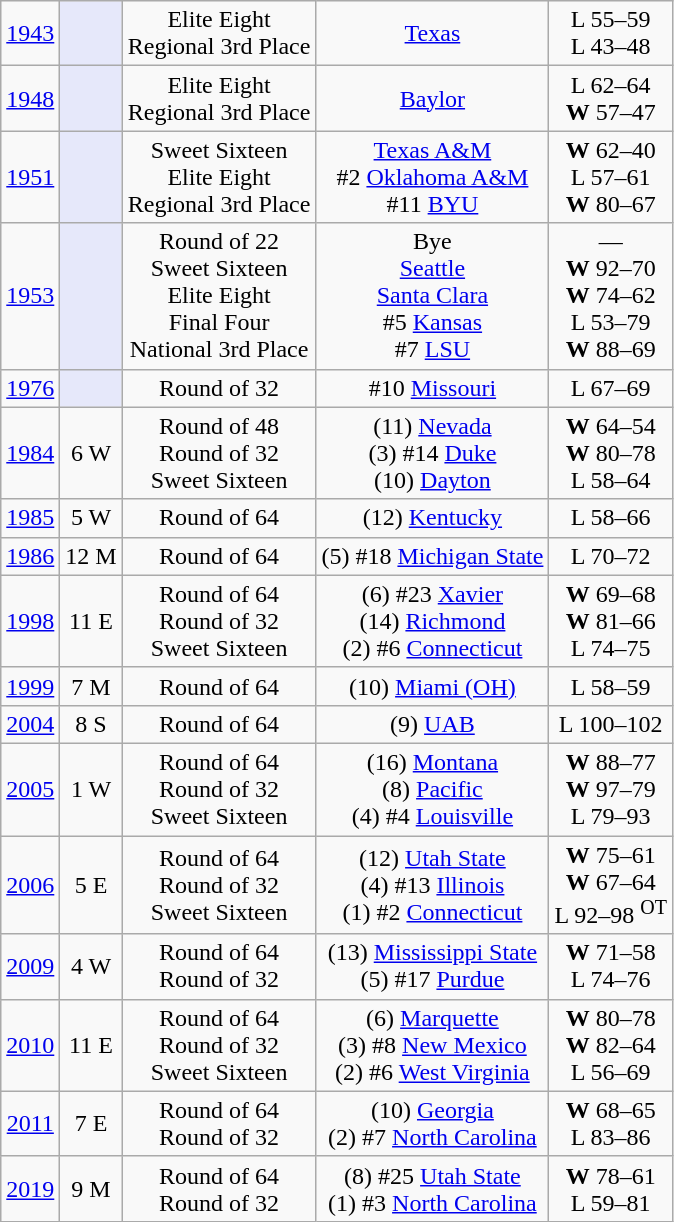<table class=wikitable style="text-align:center">
<tr>
<td><a href='#'>1943</a></td>
<td style="background:#E6E8FA;"></td>
<td>Elite Eight<br>Regional 3rd Place</td>
<td><a href='#'>Texas</a><br></td>
<td>L 55–59<br>L 43–48</td>
</tr>
<tr>
<td><a href='#'>1948</a></td>
<td style="background:#E6E8FA;"></td>
<td>Elite Eight<br>Regional 3rd Place</td>
<td><a href='#'>Baylor</a><br></td>
<td>L 62–64<br><strong>W</strong> 57–47</td>
</tr>
<tr>
<td><a href='#'>1951</a></td>
<td style="background:#E6E8FA;"></td>
<td>Sweet Sixteen<br>Elite Eight<br>Regional 3rd Place</td>
<td><a href='#'>Texas A&M</a><br>#2 <a href='#'>Oklahoma A&M</a><br>#11 <a href='#'>BYU</a></td>
<td><strong>W</strong> 62–40<br>L 57–61<br><strong>W</strong> 80–67</td>
</tr>
<tr>
<td><a href='#'>1953</a></td>
<td style="background:#E6E8FA;"></td>
<td>Round of 22<br>Sweet Sixteen<br>Elite Eight<br>Final Four<br>National 3rd Place</td>
<td>Bye<br><a href='#'>Seattle</a><br><a href='#'>Santa Clara</a><br>#5 <a href='#'>Kansas</a><br>#7 <a href='#'>LSU</a></td>
<td>—<br><strong>W</strong> 92–70<br><strong>W</strong> 74–62<br>L 53–79<br><strong>W</strong> 88–69</td>
</tr>
<tr>
<td><a href='#'>1976</a></td>
<td style="background:#E6E8FA;"></td>
<td>Round of 32</td>
<td>#10 <a href='#'>Missouri</a></td>
<td>L 67–69</td>
</tr>
<tr>
<td><a href='#'>1984</a></td>
<td>6 W</td>
<td>Round of 48<br>Round of 32<br>Sweet Sixteen</td>
<td>(11) <a href='#'>Nevada</a><br>(3) #14 <a href='#'>Duke</a><br>(10) <a href='#'>Dayton</a></td>
<td><strong>W</strong> 64–54<br><strong>W</strong> 80–78<br>L 58–64</td>
</tr>
<tr>
<td><a href='#'>1985</a></td>
<td>5 W</td>
<td>Round of 64</td>
<td>(12) <a href='#'>Kentucky</a></td>
<td>L 58–66</td>
</tr>
<tr>
<td><a href='#'>1986</a></td>
<td>12 M</td>
<td>Round of 64</td>
<td>(5) #18 <a href='#'>Michigan State</a></td>
<td>L 70–72</td>
</tr>
<tr>
<td><a href='#'>1998</a></td>
<td>11 E</td>
<td>Round of 64<br>Round of 32<br>Sweet Sixteen</td>
<td>(6) #23 <a href='#'>Xavier</a><br>(14) <a href='#'>Richmond</a><br>(2) #6 <a href='#'>Connecticut</a></td>
<td><strong>W</strong> 69–68<br><strong>W</strong> 81–66<br>L 74–75</td>
</tr>
<tr>
<td><a href='#'>1999</a></td>
<td>7 M</td>
<td>Round of 64</td>
<td>(10) <a href='#'>Miami (OH)</a></td>
<td>L 58–59</td>
</tr>
<tr>
<td><a href='#'>2004</a></td>
<td>8 S</td>
<td>Round of 64</td>
<td>(9) <a href='#'>UAB</a></td>
<td>L 100–102</td>
</tr>
<tr>
<td><a href='#'>2005</a></td>
<td>1 W</td>
<td>Round of 64<br>Round of 32<br>Sweet Sixteen</td>
<td>(16) <a href='#'>Montana</a><br>(8) <a href='#'>Pacific</a><br>(4) #4 <a href='#'>Louisville</a></td>
<td><strong>W</strong> 88–77<br><strong>W</strong> 97–79<br>L 79–93</td>
</tr>
<tr>
<td><a href='#'>2006</a></td>
<td>5 E</td>
<td>Round of 64<br>Round of 32<br>Sweet Sixteen</td>
<td>(12) <a href='#'>Utah State</a><br>(4) #13 <a href='#'>Illinois</a><br>(1) #2 <a href='#'>Connecticut</a></td>
<td><strong>W</strong> 75–61<br><strong>W</strong> 67–64<br>L 92–98 <sup>OT</sup></td>
</tr>
<tr>
<td><a href='#'>2009</a></td>
<td>4 W</td>
<td>Round of 64<br>Round of 32</td>
<td>(13) <a href='#'>Mississippi State</a><br>(5) #17 <a href='#'>Purdue</a></td>
<td><strong>W</strong> 71–58<br>L 74–76</td>
</tr>
<tr>
<td><a href='#'>2010</a></td>
<td>11 E</td>
<td>Round of 64<br>Round of 32<br>Sweet Sixteen</td>
<td>(6) <a href='#'>Marquette</a><br>(3) #8 <a href='#'>New Mexico</a><br>(2) #6 <a href='#'>West Virginia</a></td>
<td><strong>W</strong> 80–78<br><strong>W</strong> 82–64<br>L 56–69</td>
</tr>
<tr>
<td><a href='#'>2011</a></td>
<td>7 E</td>
<td>Round of 64<br>Round of 32</td>
<td>(10) <a href='#'>Georgia</a><br>(2) #7 <a href='#'>North Carolina</a></td>
<td><strong>W</strong> 68–65<br>L 83–86</td>
</tr>
<tr>
<td><a href='#'>2019</a></td>
<td>9 M</td>
<td>Round of 64<br>Round of 32</td>
<td>(8) #25 <a href='#'>Utah State</a><br>(1) #3 <a href='#'>North Carolina</a></td>
<td><strong>W</strong> 78–61<br>L 59–81</td>
</tr>
</table>
